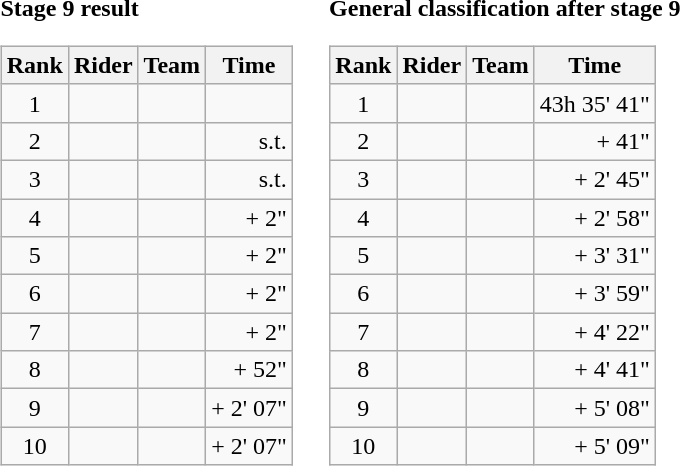<table>
<tr>
<td><strong>Stage 9 result</strong><br><table class="wikitable">
<tr>
<th scope="col">Rank</th>
<th scope="col">Rider</th>
<th scope="col">Team</th>
<th scope="col">Time</th>
</tr>
<tr>
<td style="text-align:center;">1</td>
<td></td>
<td></td>
<td style="text-align:right;"></td>
</tr>
<tr>
<td style="text-align:center;">2</td>
<td></td>
<td></td>
<td style="text-align:right;">s.t.</td>
</tr>
<tr>
<td style="text-align:center;">3</td>
<td></td>
<td></td>
<td style="text-align:right;">s.t.</td>
</tr>
<tr>
<td style="text-align:center;">4</td>
<td></td>
<td></td>
<td style="text-align:right;">+ 2"</td>
</tr>
<tr>
<td style="text-align:center;">5</td>
<td></td>
<td></td>
<td style="text-align:right;">+ 2"</td>
</tr>
<tr>
<td style="text-align:center;">6</td>
<td></td>
<td></td>
<td style="text-align:right;">+ 2"</td>
</tr>
<tr>
<td style="text-align:center;">7</td>
<td> </td>
<td></td>
<td style="text-align:right;">+ 2"</td>
</tr>
<tr>
<td style="text-align:center;">8</td>
<td></td>
<td></td>
<td style="text-align:right;">+ 52"</td>
</tr>
<tr>
<td style="text-align:center;">9</td>
<td></td>
<td></td>
<td style="text-align:right;">+ 2' 07"</td>
</tr>
<tr>
<td style="text-align:center;">10</td>
<td></td>
<td></td>
<td style="text-align:right;">+ 2' 07"</td>
</tr>
</table>
</td>
<td></td>
<td><strong>General classification after stage 9</strong><br><table class="wikitable">
<tr>
<th scope="col">Rank</th>
<th scope="col">Rider</th>
<th scope="col">Team</th>
<th scope="col">Time</th>
</tr>
<tr>
<td style="text-align:center;">1</td>
<td>  </td>
<td></td>
<td style="text-align:right;">43h 35' 41"</td>
</tr>
<tr>
<td style="text-align:center;">2</td>
<td></td>
<td></td>
<td style="text-align:right;">+ 41"</td>
</tr>
<tr>
<td style="text-align:center;">3</td>
<td></td>
<td></td>
<td style="text-align:right;">+ 2' 45"</td>
</tr>
<tr>
<td style="text-align:center;">4</td>
<td></td>
<td></td>
<td style="text-align:right;">+ 2' 58"</td>
</tr>
<tr>
<td style="text-align:center;">5</td>
<td></td>
<td></td>
<td style="text-align:right;">+ 3' 31"</td>
</tr>
<tr>
<td style="text-align:center;">6</td>
<td></td>
<td></td>
<td style="text-align:right;">+ 3' 59"</td>
</tr>
<tr>
<td style="text-align:center;">7</td>
<td></td>
<td></td>
<td style="text-align:right;">+ 4' 22"</td>
</tr>
<tr>
<td style="text-align:center;">8</td>
<td>  </td>
<td></td>
<td style="text-align:right;">+ 4' 41"</td>
</tr>
<tr>
<td style="text-align:center;">9</td>
<td></td>
<td></td>
<td style="text-align:right;">+ 5' 08"</td>
</tr>
<tr>
<td style="text-align:center;">10</td>
<td></td>
<td></td>
<td style="text-align:right;">+ 5' 09"</td>
</tr>
</table>
</td>
</tr>
</table>
